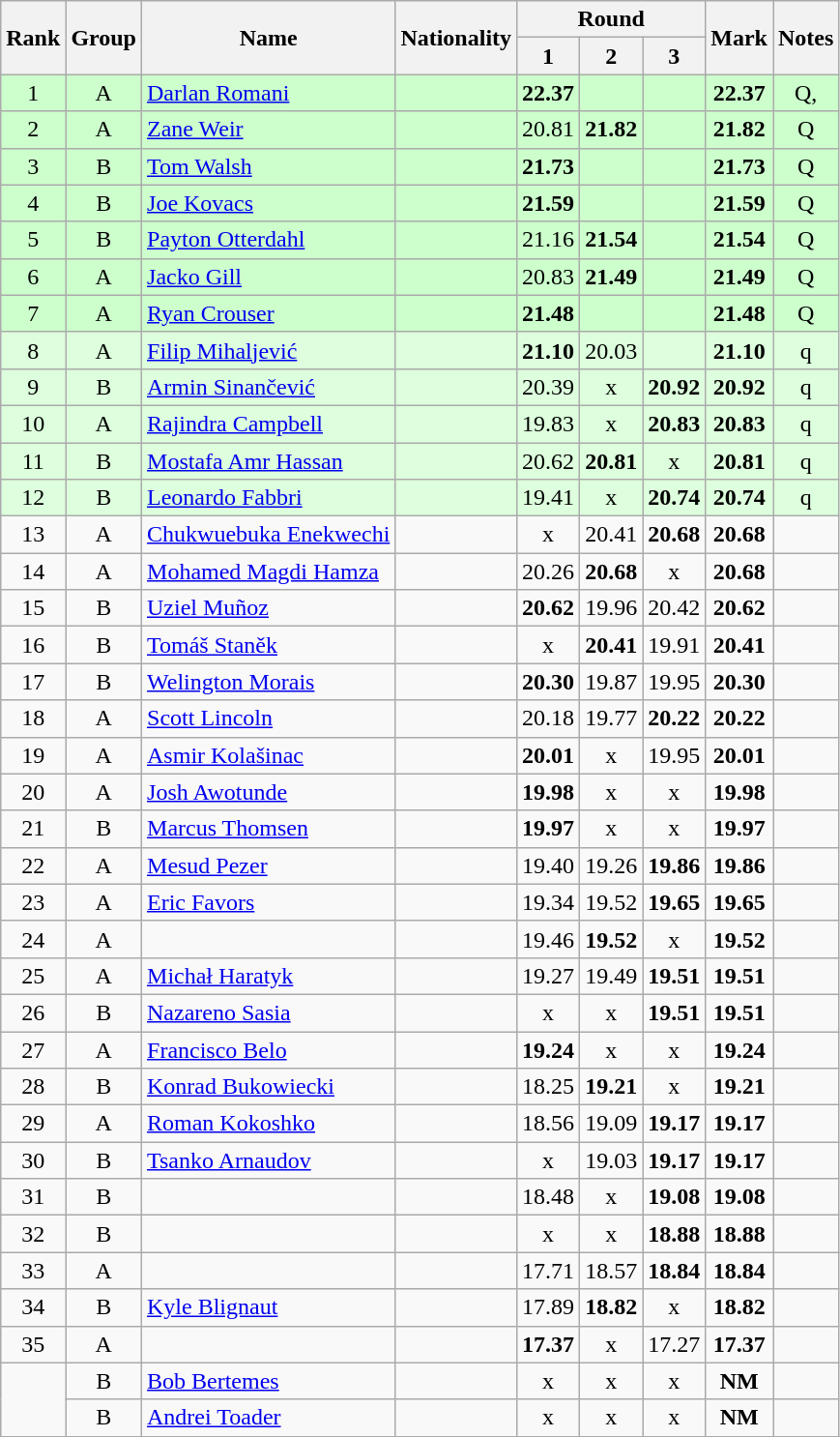<table class="wikitable sortable" style="text-align:center">
<tr>
<th rowspan=2>Rank</th>
<th rowspan=2>Group</th>
<th rowspan=2>Name</th>
<th rowspan=2>Nationality</th>
<th colspan=3>Round</th>
<th rowspan=2>Mark</th>
<th rowspan=2>Notes</th>
</tr>
<tr>
<th>1</th>
<th>2</th>
<th>3</th>
</tr>
<tr bgcolor=ccffcc>
<td>1</td>
<td>A</td>
<td align=left><a href='#'>Darlan Romani</a></td>
<td align=left></td>
<td><strong>22.37</strong></td>
<td></td>
<td></td>
<td><strong>22.37</strong></td>
<td>Q, </td>
</tr>
<tr bgcolor=ccffcc>
<td>2</td>
<td>A</td>
<td align=left><a href='#'>Zane Weir</a></td>
<td align=left></td>
<td>20.81</td>
<td><strong>21.82</strong></td>
<td></td>
<td><strong>21.82</strong></td>
<td>Q</td>
</tr>
<tr bgcolor=ccffcc>
<td>3</td>
<td>B</td>
<td align=left><a href='#'>Tom Walsh</a></td>
<td align=left></td>
<td><strong>21.73</strong></td>
<td></td>
<td></td>
<td><strong>21.73</strong></td>
<td>Q</td>
</tr>
<tr bgcolor=ccffcc>
<td>4</td>
<td>B</td>
<td align=left><a href='#'>Joe Kovacs</a></td>
<td align=left></td>
<td><strong>21.59</strong></td>
<td></td>
<td></td>
<td><strong>21.59</strong></td>
<td>Q</td>
</tr>
<tr bgcolor=ccffcc>
<td>5</td>
<td>B</td>
<td align=left><a href='#'>Payton Otterdahl</a></td>
<td align=left></td>
<td>21.16</td>
<td><strong>21.54</strong></td>
<td></td>
<td><strong>21.54</strong></td>
<td>Q</td>
</tr>
<tr bgcolor=ccffcc>
<td>6</td>
<td>A</td>
<td align=left><a href='#'>Jacko Gill</a></td>
<td align=left></td>
<td>20.83</td>
<td><strong>21.49</strong></td>
<td></td>
<td><strong>21.49</strong></td>
<td>Q</td>
</tr>
<tr bgcolor=ccffcc>
<td>7</td>
<td>A</td>
<td align=left><a href='#'>Ryan Crouser</a></td>
<td align=left></td>
<td><strong>21.48</strong></td>
<td></td>
<td></td>
<td><strong>21.48</strong></td>
<td>Q</td>
</tr>
<tr bgcolor=ddffdd>
<td>8</td>
<td>A</td>
<td align=left><a href='#'>Filip Mihaljević</a></td>
<td align=left></td>
<td><strong>21.10</strong></td>
<td>20.03</td>
<td></td>
<td><strong>21.10</strong></td>
<td>q</td>
</tr>
<tr bgcolor=ddffdd>
<td>9</td>
<td>B</td>
<td align=left><a href='#'>Armin Sinančević</a></td>
<td align=left></td>
<td>20.39</td>
<td>x</td>
<td><strong>20.92</strong></td>
<td><strong>20.92</strong></td>
<td>q</td>
</tr>
<tr bgcolor=ddffdd>
<td>10</td>
<td>A</td>
<td align=left><a href='#'>Rajindra Campbell</a></td>
<td align=left></td>
<td>19.83</td>
<td>x</td>
<td><strong>20.83</strong></td>
<td><strong>20.83</strong></td>
<td>q</td>
</tr>
<tr bgcolor=ddffdd>
<td>11</td>
<td>B</td>
<td align=left><a href='#'>Mostafa Amr Hassan</a></td>
<td align=left></td>
<td>20.62</td>
<td><strong>20.81</strong></td>
<td>x</td>
<td><strong>20.81</strong></td>
<td>q</td>
</tr>
<tr bgcolor=ddffdd>
<td>12</td>
<td>B</td>
<td align=left><a href='#'>Leonardo Fabbri</a></td>
<td align=left></td>
<td>19.41</td>
<td>x</td>
<td><strong>20.74</strong></td>
<td><strong>20.74</strong></td>
<td>q</td>
</tr>
<tr>
<td>13</td>
<td>A</td>
<td align=left><a href='#'>Chukwuebuka Enekwechi</a></td>
<td align=left></td>
<td>x</td>
<td>20.41</td>
<td><strong>20.68</strong></td>
<td><strong>20.68</strong></td>
<td></td>
</tr>
<tr>
<td>14</td>
<td>A</td>
<td align=left><a href='#'>Mohamed Magdi Hamza</a></td>
<td align=left></td>
<td>20.26</td>
<td><strong>20.68</strong></td>
<td>x</td>
<td><strong>20.68</strong></td>
<td></td>
</tr>
<tr>
<td>15</td>
<td>B</td>
<td align=left><a href='#'>Uziel Muñoz</a></td>
<td align=left></td>
<td><strong>20.62</strong></td>
<td>19.96</td>
<td>20.42</td>
<td><strong>20.62</strong></td>
<td></td>
</tr>
<tr>
<td>16</td>
<td>B</td>
<td align=left><a href='#'>Tomáš Staněk</a></td>
<td align=left></td>
<td>x</td>
<td><strong>20.41</strong></td>
<td>19.91</td>
<td><strong>20.41</strong></td>
<td></td>
</tr>
<tr>
<td>17</td>
<td>B</td>
<td align=left><a href='#'>Welington Morais</a></td>
<td align=left></td>
<td><strong>20.30</strong></td>
<td>19.87</td>
<td>19.95</td>
<td><strong>20.30</strong></td>
<td></td>
</tr>
<tr>
<td>18</td>
<td>A</td>
<td align=left><a href='#'>Scott Lincoln</a></td>
<td align=left></td>
<td>20.18</td>
<td>19.77</td>
<td><strong>20.22</strong></td>
<td><strong>20.22</strong></td>
<td></td>
</tr>
<tr>
<td>19</td>
<td>A</td>
<td align=left><a href='#'>Asmir Kolašinac</a></td>
<td align=left></td>
<td><strong>20.01</strong></td>
<td>x</td>
<td>19.95</td>
<td><strong>20.01</strong></td>
<td></td>
</tr>
<tr>
<td>20</td>
<td>A</td>
<td align=left><a href='#'>Josh Awotunde</a></td>
<td align=left></td>
<td><strong>19.98</strong></td>
<td>x</td>
<td>x</td>
<td><strong>19.98</strong></td>
<td></td>
</tr>
<tr>
<td>21</td>
<td>B</td>
<td align=left><a href='#'>Marcus Thomsen</a></td>
<td align=left></td>
<td><strong>19.97</strong></td>
<td>x</td>
<td>x</td>
<td><strong>19.97</strong></td>
<td></td>
</tr>
<tr>
<td>22</td>
<td>A</td>
<td align=left><a href='#'>Mesud Pezer</a></td>
<td align=left></td>
<td>19.40</td>
<td>19.26</td>
<td><strong>19.86</strong></td>
<td><strong>19.86</strong></td>
<td></td>
</tr>
<tr>
<td>23</td>
<td>A</td>
<td align=left><a href='#'>Eric Favors</a></td>
<td align=left></td>
<td>19.34</td>
<td>19.52</td>
<td><strong>19.65</strong></td>
<td><strong>19.65</strong></td>
<td></td>
</tr>
<tr>
<td>24</td>
<td>A</td>
<td align=left></td>
<td align=left></td>
<td>19.46</td>
<td><strong>19.52</strong></td>
<td>x</td>
<td><strong>19.52</strong></td>
<td></td>
</tr>
<tr>
<td>25</td>
<td>A</td>
<td align=left><a href='#'>Michał Haratyk</a></td>
<td align=left></td>
<td>19.27</td>
<td>19.49</td>
<td><strong>19.51</strong></td>
<td><strong>19.51</strong></td>
<td></td>
</tr>
<tr>
<td>26</td>
<td>B</td>
<td align=left><a href='#'>Nazareno Sasia</a></td>
<td align=left></td>
<td>x</td>
<td>x</td>
<td><strong>19.51</strong></td>
<td><strong>19.51</strong></td>
<td></td>
</tr>
<tr>
<td>27</td>
<td>A</td>
<td align=left><a href='#'>Francisco Belo</a></td>
<td align=left></td>
<td><strong>19.24</strong></td>
<td>x</td>
<td>x</td>
<td><strong>19.24</strong></td>
<td></td>
</tr>
<tr>
<td>28</td>
<td>B</td>
<td align=left><a href='#'>Konrad Bukowiecki</a></td>
<td align=left></td>
<td>18.25</td>
<td><strong>19.21</strong></td>
<td>x</td>
<td><strong>19.21</strong></td>
<td></td>
</tr>
<tr>
<td>29</td>
<td>A</td>
<td align=left><a href='#'>Roman Kokoshko</a></td>
<td align=left></td>
<td>18.56</td>
<td>19.09</td>
<td><strong>19.17</strong></td>
<td><strong>19.17</strong></td>
<td></td>
</tr>
<tr>
<td>30</td>
<td>B</td>
<td align=left><a href='#'>Tsanko Arnaudov</a></td>
<td align=left></td>
<td>x</td>
<td>19.03</td>
<td><strong>19.17</strong></td>
<td><strong>19.17</strong></td>
<td></td>
</tr>
<tr>
<td>31</td>
<td>B</td>
<td align=left></td>
<td align=left></td>
<td>18.48</td>
<td>x</td>
<td><strong>19.08</strong></td>
<td><strong>19.08</strong></td>
<td></td>
</tr>
<tr>
<td>32</td>
<td>B</td>
<td align=left></td>
<td align=left></td>
<td>x</td>
<td>x</td>
<td><strong>18.88</strong></td>
<td><strong>18.88</strong></td>
<td></td>
</tr>
<tr>
<td>33</td>
<td>A</td>
<td align=left></td>
<td align=left></td>
<td>17.71</td>
<td>18.57</td>
<td><strong>18.84</strong></td>
<td><strong>18.84</strong></td>
<td></td>
</tr>
<tr>
<td>34</td>
<td>B</td>
<td align=left><a href='#'>Kyle Blignaut</a></td>
<td align=left></td>
<td>17.89</td>
<td><strong>18.82</strong></td>
<td>x</td>
<td><strong>18.82</strong></td>
<td></td>
</tr>
<tr>
<td>35</td>
<td>A</td>
<td align=left></td>
<td align=left></td>
<td><strong>17.37</strong></td>
<td>x</td>
<td>17.27</td>
<td><strong>17.37</strong></td>
<td></td>
</tr>
<tr>
<td rowspan=2></td>
<td>B</td>
<td align=left><a href='#'>Bob Bertemes</a></td>
<td align=left></td>
<td>x</td>
<td>x</td>
<td>x</td>
<td><strong>NM</strong></td>
<td></td>
</tr>
<tr>
<td>B</td>
<td align=left><a href='#'>Andrei Toader</a></td>
<td align=left></td>
<td>x</td>
<td>x</td>
<td>x</td>
<td><strong>NM</strong></td>
<td></td>
</tr>
</table>
